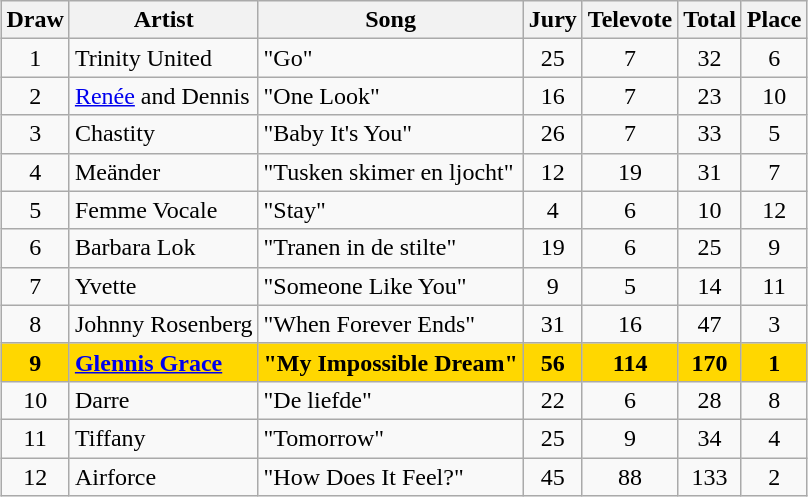<table class="sortable wikitable" style="margin: 1em auto 1em auto; text-align:center">
<tr>
<th>Draw</th>
<th>Artist</th>
<th>Song</th>
<th>Jury</th>
<th>Televote</th>
<th>Total</th>
<th>Place</th>
</tr>
<tr>
<td>1</td>
<td align="left">Trinity United</td>
<td align="left">"Go"</td>
<td>25</td>
<td>7</td>
<td>32</td>
<td>6</td>
</tr>
<tr>
<td>2</td>
<td align="left"><a href='#'>Renée</a> and Dennis</td>
<td align="left">"One Look"</td>
<td>16</td>
<td>7</td>
<td>23</td>
<td>10</td>
</tr>
<tr>
<td>3</td>
<td align="left">Chastity</td>
<td align="left">"Baby It's You"</td>
<td>26</td>
<td>7</td>
<td>33</td>
<td>5</td>
</tr>
<tr>
<td>4</td>
<td align="left">Meänder</td>
<td align="left">"Tusken skimer en ljocht"</td>
<td>12</td>
<td>19</td>
<td>31</td>
<td>7</td>
</tr>
<tr>
<td>5</td>
<td align="left">Femme Vocale</td>
<td align="left">"Stay"</td>
<td>4</td>
<td>6</td>
<td>10</td>
<td>12</td>
</tr>
<tr>
<td>6</td>
<td align="left">Barbara Lok</td>
<td align="left">"Tranen in de stilte"</td>
<td>19</td>
<td>6</td>
<td>25</td>
<td>9</td>
</tr>
<tr>
<td>7</td>
<td align="left">Yvette</td>
<td align="left">"Someone Like You"</td>
<td>9</td>
<td>5</td>
<td>14</td>
<td>11</td>
</tr>
<tr>
<td>8</td>
<td align="left">Johnny Rosenberg</td>
<td align="left">"When Forever Ends"</td>
<td>31</td>
<td>16</td>
<td>47</td>
<td>3</td>
</tr>
<tr style="font-weight:bold; background:gold;">
<td>9</td>
<td align="left"><a href='#'>Glennis Grace</a></td>
<td align="left">"My Impossible Dream"</td>
<td>56</td>
<td>114</td>
<td>170</td>
<td>1</td>
</tr>
<tr>
<td>10</td>
<td align="left">Darre</td>
<td align="left">"De liefde"</td>
<td>22</td>
<td>6</td>
<td>28</td>
<td>8</td>
</tr>
<tr>
<td>11</td>
<td align="left">Tiffany</td>
<td align="left">"Tomorrow"</td>
<td>25</td>
<td>9</td>
<td>34</td>
<td>4</td>
</tr>
<tr>
<td>12</td>
<td align="left">Airforce</td>
<td align="left">"How Does It Feel?"</td>
<td>45</td>
<td>88</td>
<td>133</td>
<td>2</td>
</tr>
</table>
